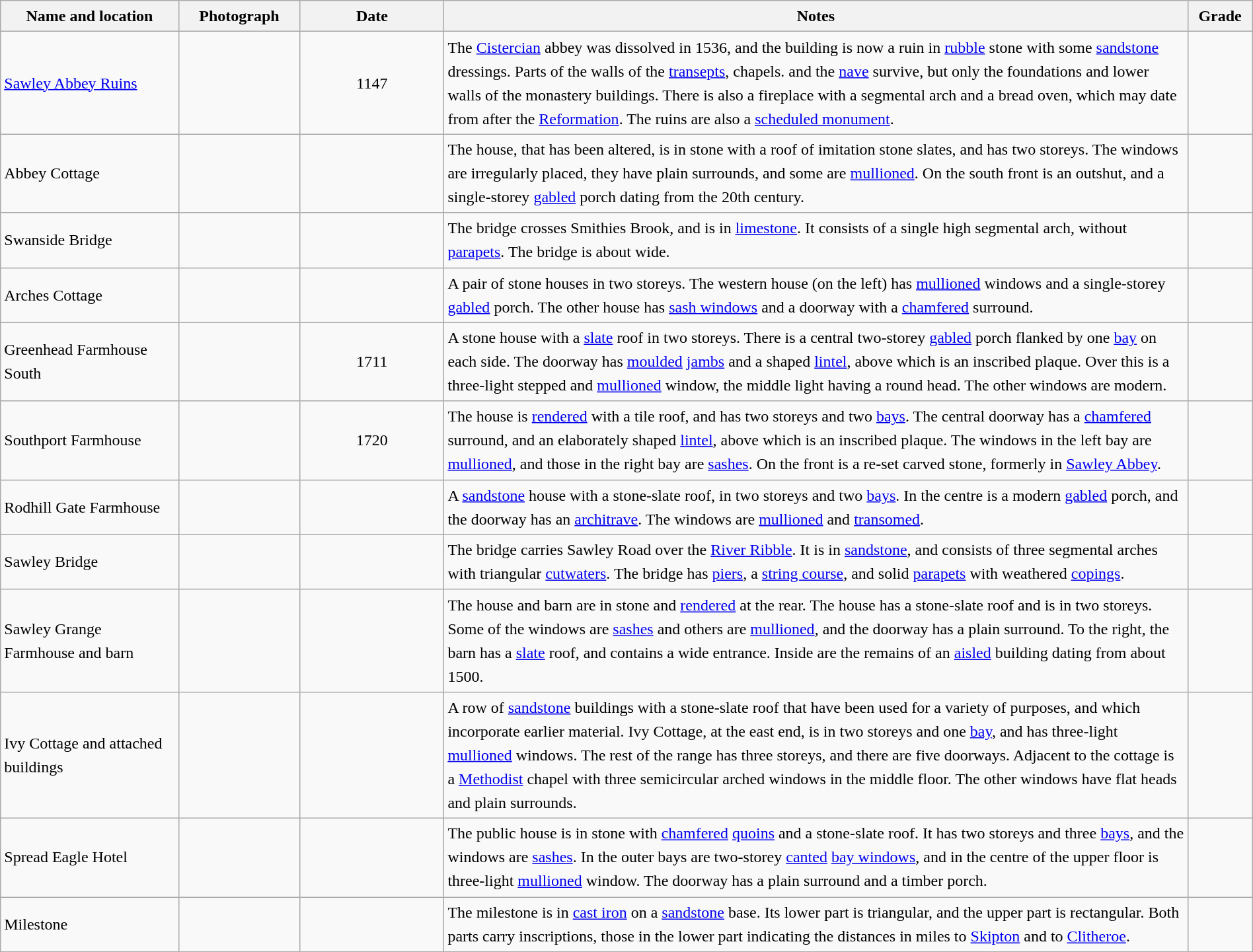<table class="wikitable sortable plainrowheaders" style="width:100%;border:0px;text-align:left;line-height:150%;">
<tr>
<th scope="col"  style="width:150px">Name and location</th>
<th scope="col"  style="width:100px" class="unsortable">Photograph</th>
<th scope="col"  style="width:120px">Date</th>
<th scope="col"  style="width:650px" class="unsortable">Notes</th>
<th scope="col"  style="width:50px">Grade</th>
</tr>
<tr>
<td><a href='#'>Sawley Abbey Ruins</a><br><small></small></td>
<td></td>
<td align="center">1147</td>
<td>The <a href='#'>Cistercian</a> abbey was dissolved in 1536, and the building is now a ruin in <a href='#'>rubble</a> stone with some <a href='#'>sandstone</a> dressings.  Parts of the walls of the <a href='#'>transepts</a>, chapels. and the <a href='#'>nave</a> survive, but only the foundations and lower walls of the monastery buildings.  There is also a fireplace with a segmental arch and a bread oven, which may date from after the <a href='#'>Reformation</a>.  The ruins are also a <a href='#'>scheduled monument</a>.</td>
<td align="center" ></td>
</tr>
<tr>
<td>Abbey Cottage<br><small></small></td>
<td></td>
<td align="center"></td>
<td>The house, that has been altered, is in stone with a roof of imitation stone slates, and has two storeys.  The windows are irregularly placed, they have plain surrounds, and some are <a href='#'>mullioned</a>.  On the south front is an outshut, and a single-storey <a href='#'>gabled</a> porch dating from the 20th century.</td>
<td align="center" ></td>
</tr>
<tr>
<td>Swanside Bridge<br><small></small></td>
<td></td>
<td align="center"></td>
<td>The bridge crosses Smithies Brook, and is in <a href='#'>limestone</a>.  It consists of a single high segmental arch, without <a href='#'>parapets</a>.  The bridge is about  wide.</td>
<td align="center" ></td>
</tr>
<tr>
<td>Arches Cottage<br><small></small></td>
<td></td>
<td align="center"></td>
<td>A pair of stone houses in two storeys.  The western house (on the left) has <a href='#'>mullioned</a> windows and a single-storey <a href='#'>gabled</a> porch.  The other house has <a href='#'>sash windows</a> and a doorway with a <a href='#'>chamfered</a> surround.</td>
<td align="center" ></td>
</tr>
<tr>
<td>Greenhead Farmhouse South<br><small></small></td>
<td></td>
<td align="center">1711</td>
<td>A stone house with a <a href='#'>slate</a> roof in two storeys.  There is a central two-storey <a href='#'>gabled</a> porch flanked by one <a href='#'>bay</a> on each side.  The doorway has <a href='#'>moulded</a> <a href='#'>jambs</a> and a shaped <a href='#'>lintel</a>, above which is an inscribed plaque.  Over this is a three-light stepped and <a href='#'>mullioned</a> window, the middle light having a round head.  The other windows are modern.</td>
<td align="center" ></td>
</tr>
<tr>
<td>Southport Farmhouse<br><small></small></td>
<td></td>
<td align="center">1720</td>
<td>The house is <a href='#'>rendered</a> with a tile roof, and has two storeys and two <a href='#'>bays</a>.  The central doorway has a <a href='#'>chamfered</a> surround, and an elaborately shaped <a href='#'>lintel</a>, above which is an inscribed plaque.  The windows in the left bay are <a href='#'>mullioned</a>, and those in the right bay are <a href='#'>sashes</a>.  On the front is a re-set carved stone, formerly in <a href='#'>Sawley Abbey</a>.</td>
<td align="center" ></td>
</tr>
<tr>
<td>Rodhill Gate Farmhouse<br><small></small></td>
<td></td>
<td align="center"></td>
<td>A <a href='#'>sandstone</a> house with a stone-slate roof, in two storeys and two <a href='#'>bays</a>.  In the centre is a modern <a href='#'>gabled</a> porch, and the doorway has an <a href='#'>architrave</a>.  The windows are <a href='#'>mullioned</a> and <a href='#'>transomed</a>.</td>
<td align="center" ></td>
</tr>
<tr>
<td>Sawley Bridge<br><small></small></td>
<td></td>
<td align="center"></td>
<td>The bridge carries Sawley Road over the <a href='#'>River Ribble</a>.  It is in <a href='#'>sandstone</a>, and consists of three segmental arches with triangular <a href='#'>cutwaters</a>.  The bridge has <a href='#'>piers</a>, a <a href='#'>string course</a>, and solid <a href='#'>parapets</a> with weathered <a href='#'>copings</a>.</td>
<td align="center" ></td>
</tr>
<tr>
<td>Sawley Grange Farmhouse and barn<br><small></small></td>
<td></td>
<td align="center"></td>
<td>The house and barn are in stone and <a href='#'>rendered</a> at the rear.  The house has a stone-slate roof and is in two storeys.  Some of the windows are <a href='#'>sashes</a> and others are <a href='#'>mullioned</a>, and the doorway has a plain surround.  To the right, the barn has a <a href='#'>slate</a> roof, and contains a wide entrance.  Inside are the remains of an <a href='#'>aisled</a> building dating from about 1500.</td>
<td align="center" ></td>
</tr>
<tr>
<td>Ivy Cottage and attached buildings<br><small></small></td>
<td></td>
<td align="center"></td>
<td>A row of <a href='#'>sandstone</a> buildings with a stone-slate roof that have been used for a variety of purposes, and which incorporate earlier material.  Ivy Cottage, at the east end, is in two storeys and one <a href='#'>bay</a>, and has three-light <a href='#'>mullioned</a> windows.  The rest of the range has three storeys, and there are five doorways.  Adjacent to the cottage is a <a href='#'>Methodist</a> chapel with three semicircular arched windows in the middle floor.  The other windows have flat heads and plain surrounds.</td>
<td align="center" ></td>
</tr>
<tr>
<td>Spread Eagle Hotel<br><small></small></td>
<td></td>
<td align="center"></td>
<td>The public house is in stone with <a href='#'>chamfered</a> <a href='#'>quoins</a> and a stone-slate roof.  It has two storeys and three <a href='#'>bays</a>, and the windows are <a href='#'>sashes</a>.  In the outer bays are two-storey <a href='#'>canted</a> <a href='#'>bay windows</a>, and in the centre of the upper floor is three-light <a href='#'>mullioned</a> window.  The doorway has a plain surround and a timber porch.</td>
<td align="center" ></td>
</tr>
<tr>
<td>Milestone<br><small></small></td>
<td></td>
<td align="center"></td>
<td>The milestone is in <a href='#'>cast iron</a> on a <a href='#'>sandstone</a> base.  Its lower part is triangular, and the upper part is rectangular.  Both parts carry inscriptions, those in the lower part indicating the distances in miles to <a href='#'>Skipton</a> and to <a href='#'>Clitheroe</a>.</td>
<td align="center" ></td>
</tr>
<tr>
</tr>
</table>
